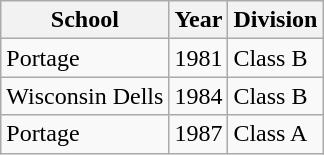<table class="wikitable">
<tr>
<th>School</th>
<th>Year</th>
<th>Division</th>
</tr>
<tr>
<td>Portage</td>
<td>1981</td>
<td>Class B</td>
</tr>
<tr>
<td>Wisconsin Dells</td>
<td>1984</td>
<td>Class B</td>
</tr>
<tr>
<td>Portage</td>
<td>1987</td>
<td>Class A</td>
</tr>
</table>
